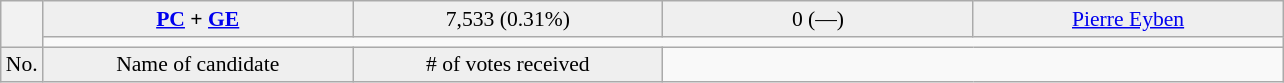<table class="wikitable collapsible collapsed" style=text-align:left;font-size:90%>
<tr>
<th rowspan=2></th>
<td bgcolor=efefef width=200 align=center><strong> <a href='#'>PC</a> + <a href='#'>GE</a></strong></td>
<td bgcolor=efefef width=200 align=center>7,533 (0.31%)</td>
<td bgcolor=efefef width=200 align=center>0 (—)</td>
<td bgcolor=efefef width=200 align=center><a href='#'>Pierre Eyben</a></td>
</tr>
<tr>
<td colspan=4 bgcolor=></td>
</tr>
<tr>
<td bgcolor=efefef align=center>No.</td>
<td bgcolor=efefef align=center>Name of candidate</td>
<td bgcolor=efefef align=center># of votes received</td>
</tr>
</table>
